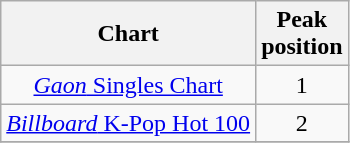<table class="wikitable sortable" style="text-align:center;">
<tr>
<th>Chart</th>
<th>Peak<br>position</th>
</tr>
<tr>
<td><a href='#'><em>Gaon</em> Singles Chart</a></td>
<td>1</td>
</tr>
<tr>
<td><a href='#'><em>Billboard</em> K-Pop Hot 100</a></td>
<td>2</td>
</tr>
<tr>
</tr>
</table>
